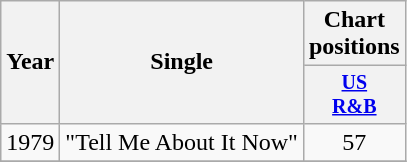<table class="wikitable" style="text-align:center;">
<tr>
<th rowspan="2">Year</th>
<th rowspan="2">Single</th>
<th colspan="1">Chart positions</th>
</tr>
<tr style="font-size:smaller;">
<th width="40"><a href='#'>US<br>R&B</a></th>
</tr>
<tr>
<td rowspan="1">1979</td>
<td align="left">"Tell Me About It Now"</td>
<td>57</td>
</tr>
<tr>
</tr>
</table>
